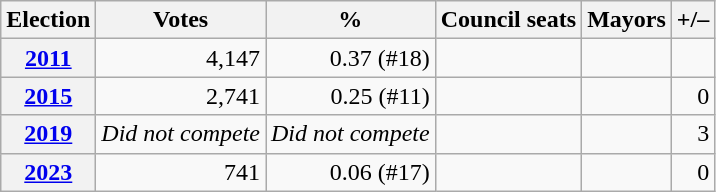<table class=wikitable style="text-align: right;">
<tr>
<th>Election</th>
<th>Votes</th>
<th>%</th>
<th>Council seats</th>
<th>Mayors</th>
<th>+/–</th>
</tr>
<tr>
<th align=center><a href='#'>2011</a></th>
<td>4,147</td>
<td>0.37 (#18)</td>
<td></td>
<td></td>
<td></td>
</tr>
<tr>
<th align=center><a href='#'>2015</a></th>
<td>2,741</td>
<td>0.25 (#11)</td>
<td></td>
<td></td>
<td> 0</td>
</tr>
<tr>
<th align=center><a href='#'>2019</a></th>
<td><em>Did not compete</em></td>
<td><em>Did not compete</em></td>
<td></td>
<td></td>
<td> 3</td>
</tr>
<tr>
<th align=center><a href='#'>2023</a></th>
<td>741</td>
<td>0.06 (#17)</td>
<td></td>
<td></td>
<td> 0</td>
</tr>
</table>
